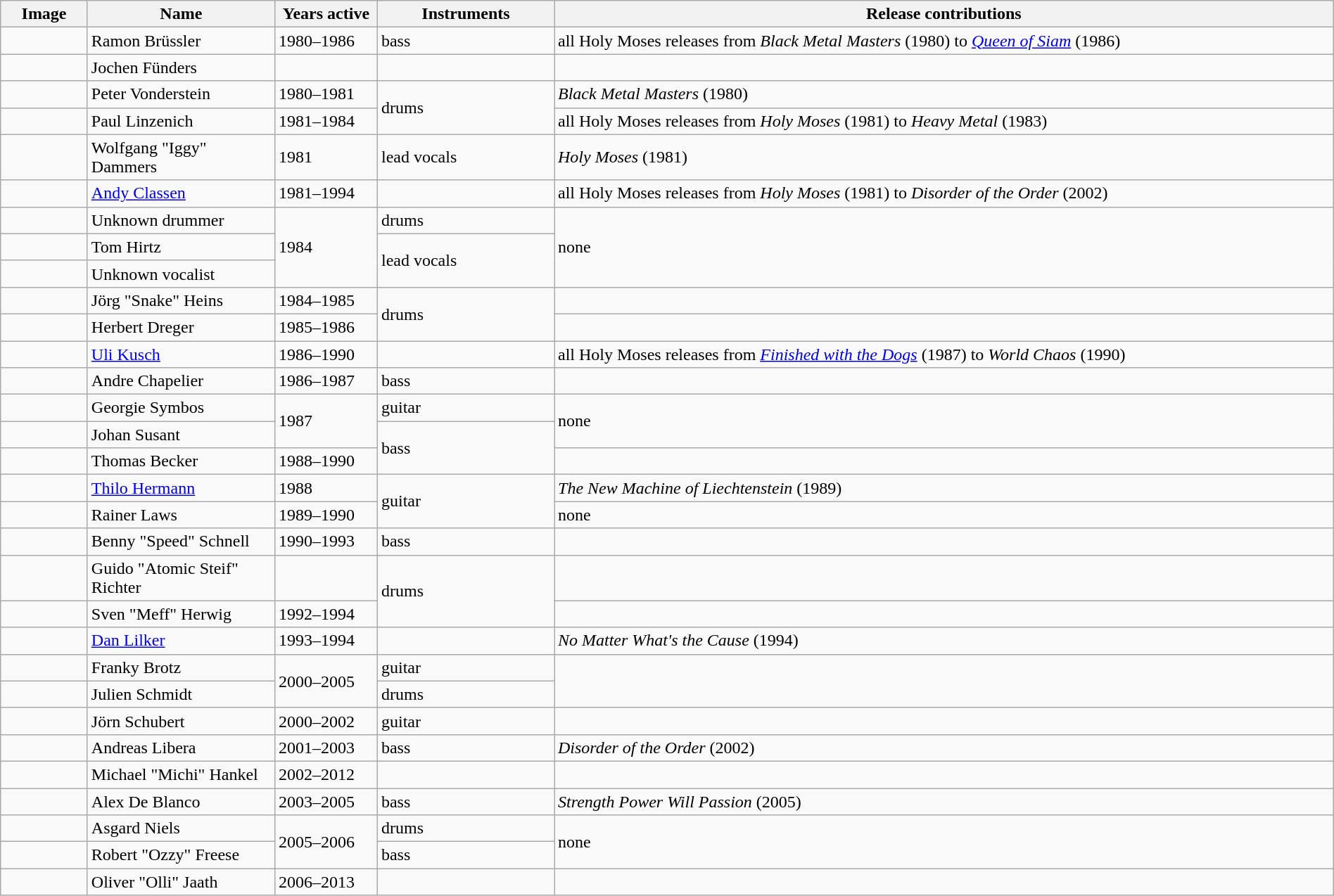<table class="wikitable" border="1" width=100%>
<tr>
<th width="75">Image</th>
<th width="170">Name</th>
<th width="90">Years active</th>
<th width="160">Instruments</th>
<th>Release contributions</th>
</tr>
<tr>
<td></td>
<td>Ramon Brüssler</td>
<td>1980–1986</td>
<td>bass</td>
<td>all Holy Moses releases from <em>Black Metal Masters</em> (1980) to <em><a href='#'>Queen of Siam</a></em> (1986)</td>
</tr>
<tr>
<td></td>
<td>Jochen Fünders</td>
<td></td>
<td></td>
<td></td>
</tr>
<tr>
<td></td>
<td>Peter Vonderstein</td>
<td>1980–1981</td>
<td rowspan="2">drums</td>
<td><em>Black Metal Masters</em> (1980)</td>
</tr>
<tr>
<td></td>
<td>Paul Linzenich</td>
<td>1981–1984</td>
<td>all Holy Moses releases from <em>Holy Moses</em> (1981) to <em>Heavy Metal</em> (1983)</td>
</tr>
<tr>
<td></td>
<td>Wolfgang "Iggy" Dammers</td>
<td>1981</td>
<td>lead vocals</td>
<td><em>Holy Moses</em> (1981)</td>
</tr>
<tr>
<td></td>
<td><a href='#'>Andy Classen</a></td>
<td>1981–1994</td>
<td></td>
<td>all Holy Moses releases from <em>Holy Moses</em> (1981) to <em>Disorder of the Order</em> (2002)</td>
</tr>
<tr>
<td></td>
<td>Unknown drummer</td>
<td rowspan="3">1984</td>
<td>drums</td>
<td rowspan="3">none</td>
</tr>
<tr>
<td></td>
<td>Tom Hirtz</td>
<td rowspan="2">lead vocals</td>
</tr>
<tr>
<td></td>
<td>Unknown vocalist</td>
</tr>
<tr>
<td></td>
<td>Jörg "Snake" Heins</td>
<td>1984–1985</td>
<td rowspan="2">drums</td>
<td></td>
</tr>
<tr>
<td></td>
<td>Herbert Dreger</td>
<td>1985–1986 </td>
<td></td>
</tr>
<tr>
<td></td>
<td><a href='#'>Uli Kusch</a></td>
<td>1986–1990</td>
<td></td>
<td>all Holy Moses releases from <em><a href='#'>Finished with the Dogs</a></em> (1987) to <em>World Chaos</em> (1990)</td>
</tr>
<tr>
<td></td>
<td>Andre Chapelier</td>
<td>1986–1987</td>
<td>bass</td>
<td></td>
</tr>
<tr>
<td></td>
<td>Georgie Symbos</td>
<td rowspan="2">1987 </td>
<td>guitar</td>
<td rowspan="2">none</td>
</tr>
<tr>
<td></td>
<td>Johan Susant</td>
<td rowspan="2">bass</td>
</tr>
<tr>
<td></td>
<td>Thomas Becker</td>
<td>1988–1990</td>
<td></td>
</tr>
<tr>
<td></td>
<td><a href='#'>Thilo Hermann</a></td>
<td>1988</td>
<td rowspan="2">guitar</td>
<td><em>The New Machine of Liechtenstein</em> (1989)</td>
</tr>
<tr>
<td></td>
<td>Rainer Laws</td>
<td>1989–1990</td>
<td>none</td>
</tr>
<tr>
<td></td>
<td>Benny "Speed" Schnell</td>
<td>1990–1993</td>
<td>bass</td>
<td></td>
</tr>
<tr>
<td></td>
<td>Guido "Atomic Steif" Richter</td>
<td></td>
<td rowspan="2">drums</td>
<td></td>
</tr>
<tr>
<td></td>
<td>Sven "Meff" Herwig</td>
<td>1992–1994</td>
<td></td>
</tr>
<tr>
<td></td>
<td><a href='#'>Dan Lilker</a></td>
<td>1993–1994</td>
<td></td>
<td><em>No Matter What's the Cause</em> (1994)</td>
</tr>
<tr>
<td></td>
<td>Franky Brotz</td>
<td rowspan="2">2000–2005</td>
<td>guitar</td>
<td rowspan="2"></td>
</tr>
<tr>
<td></td>
<td>Julien Schmidt</td>
<td>drums</td>
</tr>
<tr>
<td></td>
<td>Jörn Schubert</td>
<td>2000–2002</td>
<td>guitar</td>
<td></td>
</tr>
<tr>
<td></td>
<td>Andreas Libera</td>
<td>2001–2003</td>
<td>bass</td>
<td><em>Disorder of the Order</em> (2002)</td>
</tr>
<tr>
<td></td>
<td>Michael "Michi" Hankel</td>
<td>2002–2012</td>
<td></td>
<td></td>
</tr>
<tr>
<td></td>
<td>Alex De Blanco</td>
<td>2003–2005</td>
<td>bass</td>
<td><em>Strength Power Will Passion</em> (2005)</td>
</tr>
<tr>
<td></td>
<td>Asgard Niels</td>
<td rowspan="2">2005–2006</td>
<td>drums</td>
<td rowspan="2">none</td>
</tr>
<tr>
<td></td>
<td>Robert "Ozzy" Freese</td>
<td>bass</td>
</tr>
<tr>
<td></td>
<td>Oliver "Olli" Jaath</td>
<td>2006–2013</td>
<td></td>
<td></td>
</tr>
</table>
